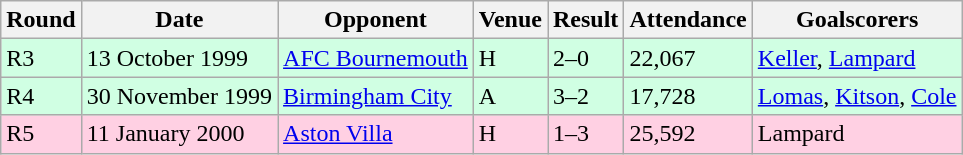<table class="wikitable">
<tr>
<th>Round</th>
<th>Date</th>
<th>Opponent</th>
<th>Venue</th>
<th>Result</th>
<th>Attendance</th>
<th>Goalscorers</th>
</tr>
<tr style="background-color: #d0ffe3;">
<td>R3</td>
<td>13 October 1999</td>
<td><a href='#'>AFC Bournemouth</a></td>
<td>H</td>
<td>2–0</td>
<td>22,067</td>
<td><a href='#'>Keller</a>, <a href='#'>Lampard</a></td>
</tr>
<tr style="background-color: #d0ffe3;">
<td>R4</td>
<td>30 November 1999</td>
<td><a href='#'>Birmingham City</a></td>
<td>A</td>
<td>3–2</td>
<td>17,728</td>
<td><a href='#'>Lomas</a>, <a href='#'>Kitson</a>, <a href='#'>Cole</a></td>
</tr>
<tr style="background-color: #ffd0e3;">
<td>R5</td>
<td>11 January 2000</td>
<td><a href='#'>Aston Villa</a></td>
<td>H</td>
<td>1–3 </td>
<td>25,592</td>
<td>Lampard</td>
</tr>
</table>
